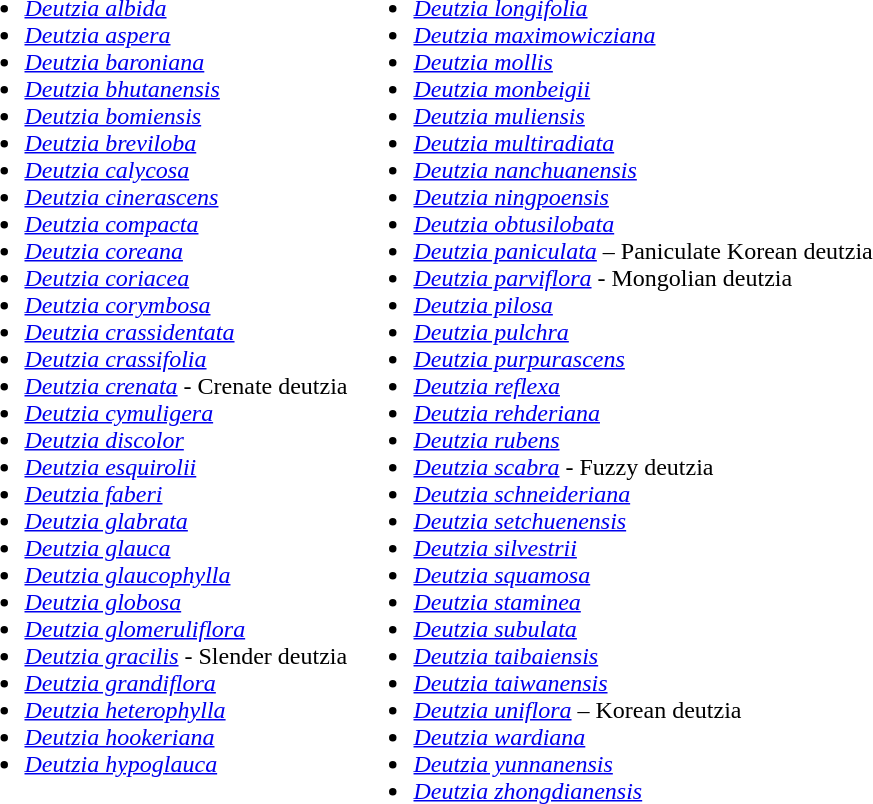<table>
<tr valign=top>
<td><br><ul><li><em><a href='#'>Deutzia albida</a></em></li><li><em><a href='#'>Deutzia aspera</a></em></li><li><em><a href='#'>Deutzia baroniana</a></em></li><li><em><a href='#'>Deutzia bhutanensis</a></em></li><li><em><a href='#'>Deutzia bomiensis</a></em></li><li><em><a href='#'>Deutzia breviloba</a></em></li><li><em><a href='#'>Deutzia calycosa</a></em></li><li><em><a href='#'>Deutzia cinerascens</a></em></li><li><em><a href='#'>Deutzia compacta</a></em></li><li><em><a href='#'>Deutzia coreana</a></em></li><li><em><a href='#'>Deutzia coriacea</a></em></li><li><em><a href='#'>Deutzia corymbosa</a></em></li><li><em><a href='#'>Deutzia crassidentata</a></em></li><li><em><a href='#'>Deutzia crassifolia</a></em></li><li><em><a href='#'>Deutzia crenata</a></em> - Crenate deutzia</li><li><em><a href='#'>Deutzia cymuligera</a></em></li><li><em><a href='#'>Deutzia discolor</a></em></li><li><em><a href='#'>Deutzia esquirolii</a></em></li><li><em><a href='#'>Deutzia faberi</a></em></li><li><em><a href='#'>Deutzia glabrata</a></em></li><li><em><a href='#'>Deutzia glauca</a></em></li><li><em><a href='#'>Deutzia glaucophylla</a></em></li><li><em><a href='#'>Deutzia globosa</a></em></li><li><em><a href='#'>Deutzia glomeruliflora</a></em></li><li><em><a href='#'>Deutzia gracilis</a></em> - Slender deutzia</li><li><em><a href='#'>Deutzia grandiflora</a></em></li><li><em><a href='#'>Deutzia heterophylla</a></em></li><li><em><a href='#'>Deutzia hookeriana</a></em></li><li><em><a href='#'>Deutzia hypoglauca</a></em></li></ul></td>
<td><br><ul><li><em><a href='#'>Deutzia longifolia</a></em></li><li><em><a href='#'>Deutzia maximowicziana</a></em></li><li><em><a href='#'>Deutzia mollis</a></em></li><li><em><a href='#'>Deutzia monbeigii</a></em></li><li><em><a href='#'>Deutzia muliensis</a></em></li><li><em><a href='#'>Deutzia multiradiata</a></em></li><li><em><a href='#'>Deutzia nanchuanensis</a></em></li><li><em><a href='#'>Deutzia ningpoensis</a></em></li><li><em><a href='#'>Deutzia obtusilobata</a></em></li><li><em><a href='#'>Deutzia paniculata</a></em> – Paniculate Korean deutzia</li><li><em><a href='#'>Deutzia parviflora</a></em> - Mongolian deutzia</li><li><em><a href='#'>Deutzia pilosa</a></em></li><li><em><a href='#'>Deutzia pulchra</a></em></li><li><em><a href='#'>Deutzia purpurascens</a></em></li><li><em><a href='#'>Deutzia reflexa</a></em></li><li><em><a href='#'>Deutzia rehderiana</a></em></li><li><em><a href='#'>Deutzia rubens</a></em></li><li><em><a href='#'>Deutzia scabra</a></em> - Fuzzy deutzia</li><li><em><a href='#'>Deutzia schneideriana</a></em></li><li><em><a href='#'>Deutzia setchuenensis</a></em></li><li><em><a href='#'>Deutzia silvestrii</a></em></li><li><em><a href='#'>Deutzia squamosa</a></em></li><li><em><a href='#'>Deutzia staminea</a></em></li><li><em><a href='#'>Deutzia subulata</a></em></li><li><em><a href='#'>Deutzia taibaiensis</a></em></li><li><em><a href='#'>Deutzia taiwanensis</a></em></li><li><em><a href='#'>Deutzia uniflora</a></em> – Korean deutzia</li><li><em><a href='#'>Deutzia wardiana</a></em></li><li><em><a href='#'>Deutzia yunnanensis</a></em></li><li><em><a href='#'>Deutzia zhongdianensis</a></em></li></ul></td>
</tr>
</table>
